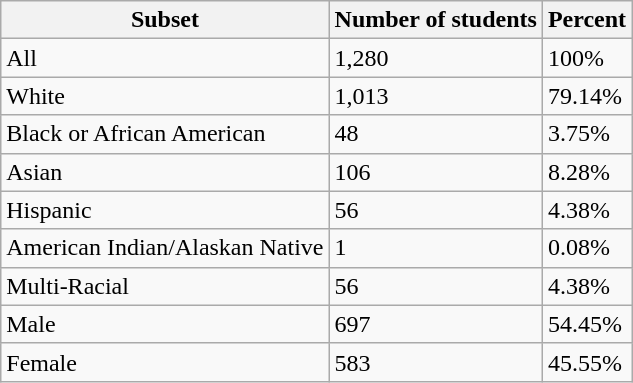<table class="wikitable">
<tr>
<th>Subset</th>
<th>Number of students</th>
<th>Percent</th>
</tr>
<tr>
<td>All</td>
<td>1,280</td>
<td>100%</td>
</tr>
<tr>
<td>White</td>
<td>1,013</td>
<td>79.14%</td>
</tr>
<tr>
<td>Black or African American</td>
<td>48</td>
<td>3.75%</td>
</tr>
<tr>
<td>Asian</td>
<td>106</td>
<td>8.28%</td>
</tr>
<tr>
<td>Hispanic</td>
<td>56</td>
<td>4.38%</td>
</tr>
<tr>
<td>American Indian/Alaskan Native</td>
<td>1</td>
<td>0.08%</td>
</tr>
<tr>
<td>Multi-Racial</td>
<td>56</td>
<td>4.38%</td>
</tr>
<tr>
<td>Male</td>
<td>697</td>
<td>54.45%</td>
</tr>
<tr>
<td>Female</td>
<td>583</td>
<td>45.55%</td>
</tr>
</table>
